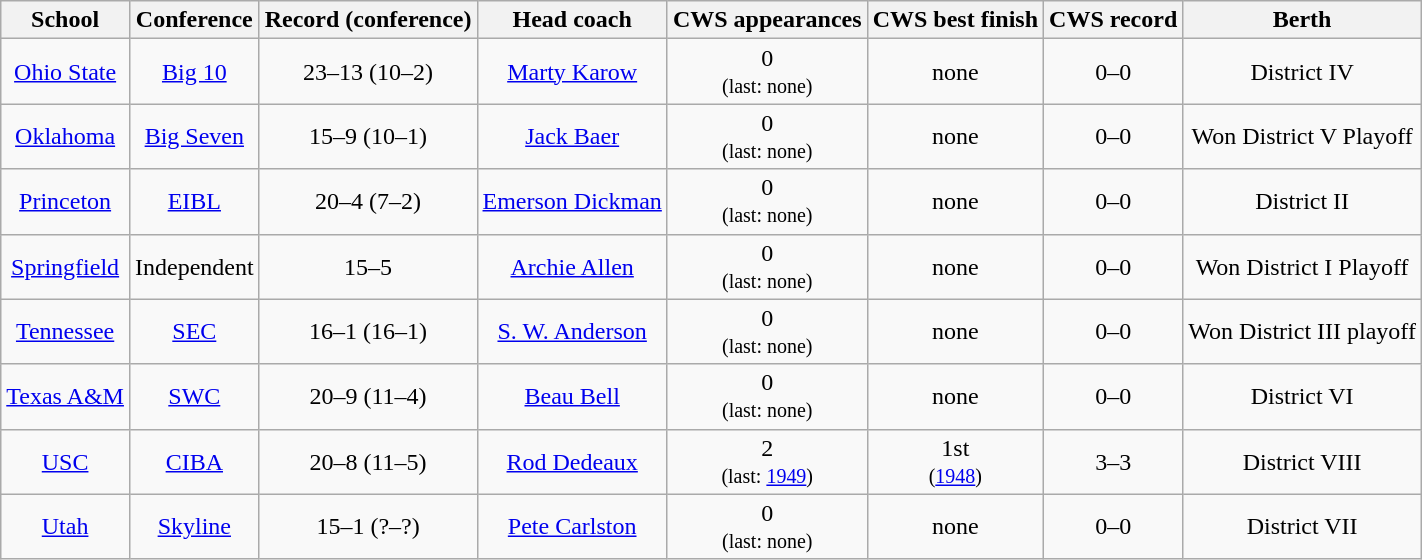<table class="wikitable">
<tr>
<th>School</th>
<th>Conference</th>
<th>Record (conference)</th>
<th>Head coach</th>
<th>CWS appearances</th>
<th>CWS best finish</th>
<th>CWS record</th>
<th>Berth</th>
</tr>
<tr align=center>
<td><a href='#'>Ohio State</a></td>
<td><a href='#'>Big 10</a></td>
<td>23–13 (10–2)</td>
<td><a href='#'>Marty Karow</a></td>
<td>0<br><small>(last: none)</small></td>
<td>none</td>
<td>0–0</td>
<td>District IV</td>
</tr>
<tr align=center>
<td><a href='#'>Oklahoma</a></td>
<td><a href='#'>Big Seven</a></td>
<td>15–9 (10–1)</td>
<td><a href='#'>Jack Baer</a></td>
<td>0<br><small>(last: none)</small></td>
<td>none</td>
<td>0–0</td>
<td>Won District V Playoff</td>
</tr>
<tr align=center>
<td><a href='#'>Princeton</a></td>
<td><a href='#'>EIBL</a></td>
<td>20–4 (7–2)</td>
<td><a href='#'>Emerson Dickman</a></td>
<td>0<br><small>(last: none)</small></td>
<td>none</td>
<td>0–0</td>
<td>District II</td>
</tr>
<tr align=center>
<td><a href='#'>Springfield</a></td>
<td>Independent</td>
<td>15–5</td>
<td><a href='#'>Archie Allen</a></td>
<td>0<br><small>(last: none)</small></td>
<td>none</td>
<td>0–0</td>
<td>Won District I Playoff</td>
</tr>
<tr align=center>
<td><a href='#'>Tennessee</a></td>
<td><a href='#'>SEC</a></td>
<td>16–1 (16–1)</td>
<td><a href='#'>S. W. Anderson</a></td>
<td>0<br><small>(last: none)</small></td>
<td>none</td>
<td>0–0</td>
<td>Won District III playoff</td>
</tr>
<tr align=center>
<td><a href='#'>Texas A&M</a></td>
<td><a href='#'>SWC</a></td>
<td>20–9 (11–4)</td>
<td><a href='#'>Beau Bell</a></td>
<td>0<br><small>(last: none)</small></td>
<td>none</td>
<td>0–0</td>
<td>District VI</td>
</tr>
<tr align=center>
<td><a href='#'>USC</a></td>
<td><a href='#'>CIBA</a></td>
<td>20–8 (11–5)</td>
<td><a href='#'>Rod Dedeaux</a></td>
<td>2<br><small>(last: <a href='#'>1949</a>)</small></td>
<td>1st<br><small>(<a href='#'>1948</a>)</small></td>
<td>3–3</td>
<td>District VIII</td>
</tr>
<tr align=center>
<td><a href='#'>Utah</a></td>
<td><a href='#'>Skyline</a></td>
<td>15–1 (?–?)</td>
<td><a href='#'>Pete Carlston</a></td>
<td>0<br><small>(last: none)</small></td>
<td>none</td>
<td>0–0</td>
<td>District VII</td>
</tr>
</table>
